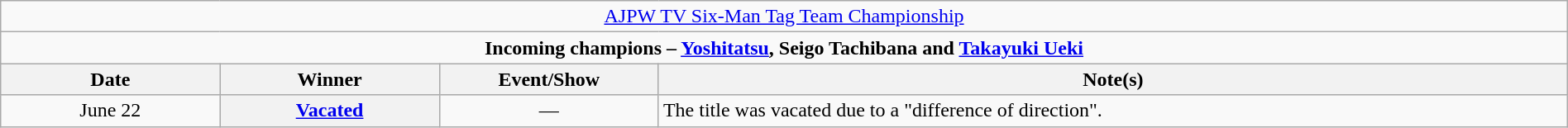<table class="wikitable" style="text-align:center; width:100%;">
<tr>
<td colspan="4" style="text-align: center;"><a href='#'>AJPW TV Six-Man Tag Team Championship</a></td>
</tr>
<tr>
<td colspan="4" style="text-align: center;"><strong>Incoming champions – <a href='#'>Yoshitatsu</a>, Seigo Tachibana and <a href='#'>Takayuki Ueki</a></strong></td>
</tr>
<tr>
<th width=14%>Date</th>
<th width=14%>Winner</th>
<th width=14%>Event/Show</th>
<th width=58%>Note(s)</th>
</tr>
<tr>
<td>June 22</td>
<th><a href='#'>Vacated</a></th>
<td>—</td>
<td align=left>The title was vacated due to a "difference of direction".</td>
</tr>
</table>
